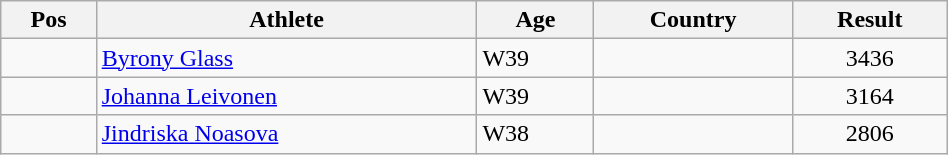<table class="wikitable"  style="text-align:center; width:50%;">
<tr>
<th>Pos</th>
<th>Athlete</th>
<th>Age</th>
<th>Country</th>
<th>Result</th>
</tr>
<tr>
<td align=center></td>
<td align=left><a href='#'>Byrony Glass</a></td>
<td align=left>W39</td>
<td align=left></td>
<td>3436</td>
</tr>
<tr>
<td align=center></td>
<td align=left><a href='#'>Johanna Leivonen</a></td>
<td align=left>W39</td>
<td align=left></td>
<td>3164</td>
</tr>
<tr>
<td align=center></td>
<td align=left><a href='#'>Jindriska Noasova</a></td>
<td align=left>W38</td>
<td align=left></td>
<td>2806</td>
</tr>
</table>
